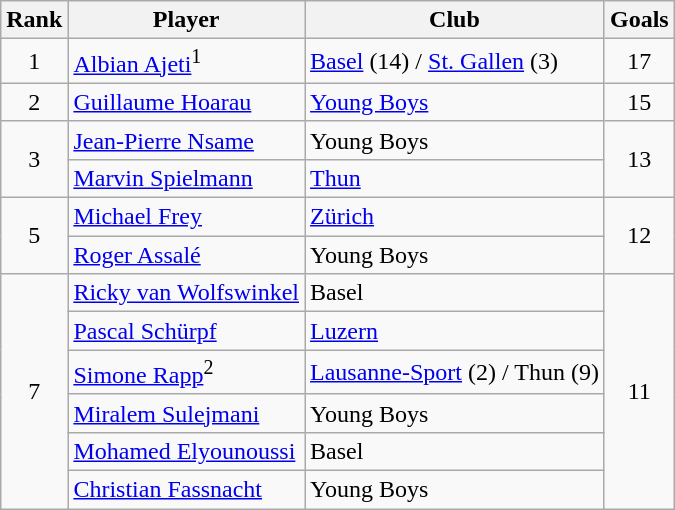<table class="wikitable" style="text-align:center">
<tr>
<th>Rank</th>
<th>Player</th>
<th>Club</th>
<th>Goals</th>
</tr>
<tr>
<td>1</td>
<td align="left"> <a href='#'>Albian Ajeti</a><sup>1</sup></td>
<td align="left"><a href='#'>Basel</a> (14) / <a href='#'>St. Gallen</a> (3)</td>
<td>17</td>
</tr>
<tr>
<td>2</td>
<td align="left"> <a href='#'>Guillaume Hoarau</a></td>
<td align="left"><a href='#'>Young Boys</a></td>
<td>15</td>
</tr>
<tr>
<td rowspan="2">3</td>
<td align="left"> <a href='#'>Jean-Pierre Nsame</a></td>
<td align="left">Young Boys</td>
<td rowspan="2">13</td>
</tr>
<tr>
<td align="left"> <a href='#'>Marvin Spielmann</a></td>
<td align="left"><a href='#'>Thun</a></td>
</tr>
<tr>
<td rowspan="2">5</td>
<td align="left"> <a href='#'>Michael Frey</a></td>
<td align="left"><a href='#'>Zürich</a></td>
<td rowspan="2">12</td>
</tr>
<tr>
<td align="left"> <a href='#'>Roger Assalé</a></td>
<td align="left">Young Boys</td>
</tr>
<tr>
<td rowspan="6">7</td>
<td align="left"> <a href='#'>Ricky van Wolfswinkel</a></td>
<td align="left">Basel</td>
<td rowspan="6">11</td>
</tr>
<tr>
<td align="left"> <a href='#'>Pascal Schürpf</a></td>
<td align="left"><a href='#'>Luzern</a></td>
</tr>
<tr>
<td align="left"> <a href='#'>Simone Rapp</a><sup>2</sup></td>
<td align="left"><a href='#'>Lausanne-Sport</a> (2) / Thun (9)</td>
</tr>
<tr>
<td align="left"> <a href='#'>Miralem Sulejmani</a></td>
<td align="left">Young Boys</td>
</tr>
<tr>
<td align="left"> <a href='#'>Mohamed Elyounoussi</a></td>
<td align="left">Basel</td>
</tr>
<tr>
<td align="left"> <a href='#'>Christian Fassnacht</a></td>
<td align="left">Young Boys</td>
</tr>
</table>
